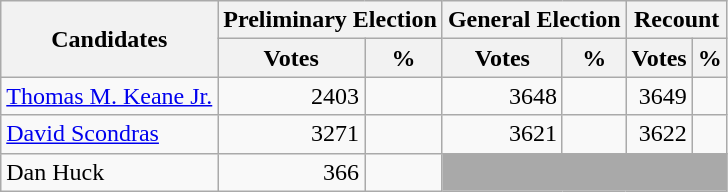<table class=wikitable>
<tr>
<th colspan=1 rowspan=2><strong>Candidates</strong></th>
<th colspan=2><strong>Preliminary Election</strong></th>
<th colspan=2><strong>General Election</strong></th>
<th colspan=2><strong>Recount</strong></th>
</tr>
<tr>
<th>Votes</th>
<th>%</th>
<th>Votes</th>
<th>%</th>
<th>Votes</th>
<th>%</th>
</tr>
<tr>
<td><a href='#'>Thomas M. Keane Jr.</a></td>
<td align="right">2403</td>
<td align="right"></td>
<td align="right">3648</td>
<td align="right"></td>
<td align="right">3649</td>
<td align="right"></td>
</tr>
<tr>
<td><a href='#'>David Scondras</a></td>
<td align="right">3271</td>
<td align="right"></td>
<td align="right">3621</td>
<td align="right"></td>
<td align="right">3622</td>
<td align="right"></td>
</tr>
<tr>
<td>Dan Huck</td>
<td align="right">366</td>
<td align="right"></td>
<td colspan=4 bgcolor=darkgray> </td>
</tr>
</table>
